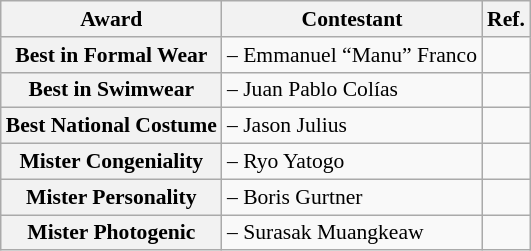<table class="wikitable sortable" style="font-size: 90%;">
<tr>
<th>Award</th>
<th>Contestant</th>
<th>Ref.</th>
</tr>
<tr>
<th>Best in Formal Wear</th>
<td> – Emmanuel “Manu” Franco</td>
<td></td>
</tr>
<tr>
<th>Best in Swimwear</th>
<td> – Juan Pablo Colías</td>
<td></td>
</tr>
<tr>
<th>Best National Costume</th>
<td> – Jason Julius</td>
<td></td>
</tr>
<tr>
<th>Mister Congeniality</th>
<td> – Ryo Yatogo</td>
<td></td>
</tr>
<tr>
<th>Mister Personality</th>
<td> – Boris Gurtner</td>
<td></td>
</tr>
<tr>
<th>Mister Photogenic</th>
<td> – Surasak Muangkeaw</td>
<td></td>
</tr>
</table>
